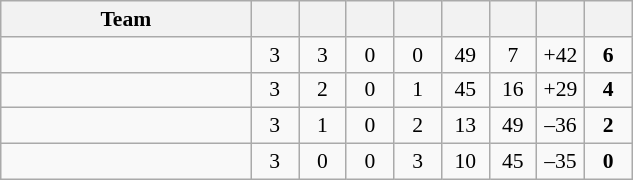<table class="wikitable" style="text-align: center; font-size:90% ">
<tr>
<th width="160">Team</th>
<th width="25"></th>
<th width="25"></th>
<th width="25"></th>
<th width="25"></th>
<th width="25"></th>
<th width="25"></th>
<th width="25"></th>
<th width="25"></th>
</tr>
<tr>
<td align="left"></td>
<td>3</td>
<td>3</td>
<td>0</td>
<td>0</td>
<td>49</td>
<td>7</td>
<td>+42</td>
<td><strong>6</strong></td>
</tr>
<tr>
<td align="left"></td>
<td>3</td>
<td>2</td>
<td>0</td>
<td>1</td>
<td>45</td>
<td>16</td>
<td>+29</td>
<td><strong>4</strong></td>
</tr>
<tr>
<td align="left"></td>
<td>3</td>
<td>1</td>
<td>0</td>
<td>2</td>
<td>13</td>
<td>49</td>
<td>–36</td>
<td><strong>2</strong></td>
</tr>
<tr>
<td align="left"></td>
<td>3</td>
<td>0</td>
<td>0</td>
<td>3</td>
<td>10</td>
<td>45</td>
<td>–35</td>
<td><strong>0</strong></td>
</tr>
</table>
